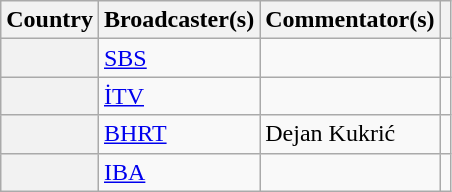<table class="wikitable plainrowheaders">
<tr>
<th scope="col">Country</th>
<th scope="col">Broadcaster(s)</th>
<th scope="col">Commentator(s)</th>
<th scope="col"></th>
</tr>
<tr>
<th scope="row"></th>
<td><a href='#'>SBS</a></td>
<td></td>
<td></td>
</tr>
<tr>
<th scope="row"></th>
<td><a href='#'>İTV</a></td>
<td></td>
<td></td>
</tr>
<tr>
<th scope="row"></th>
<td><a href='#'>BHRT</a></td>
<td>Dejan Kukrić</td>
<td></td>
</tr>
<tr>
<th scope="row"></th>
<td><a href='#'>IBA</a></td>
<td></td>
<td></td>
</tr>
</table>
